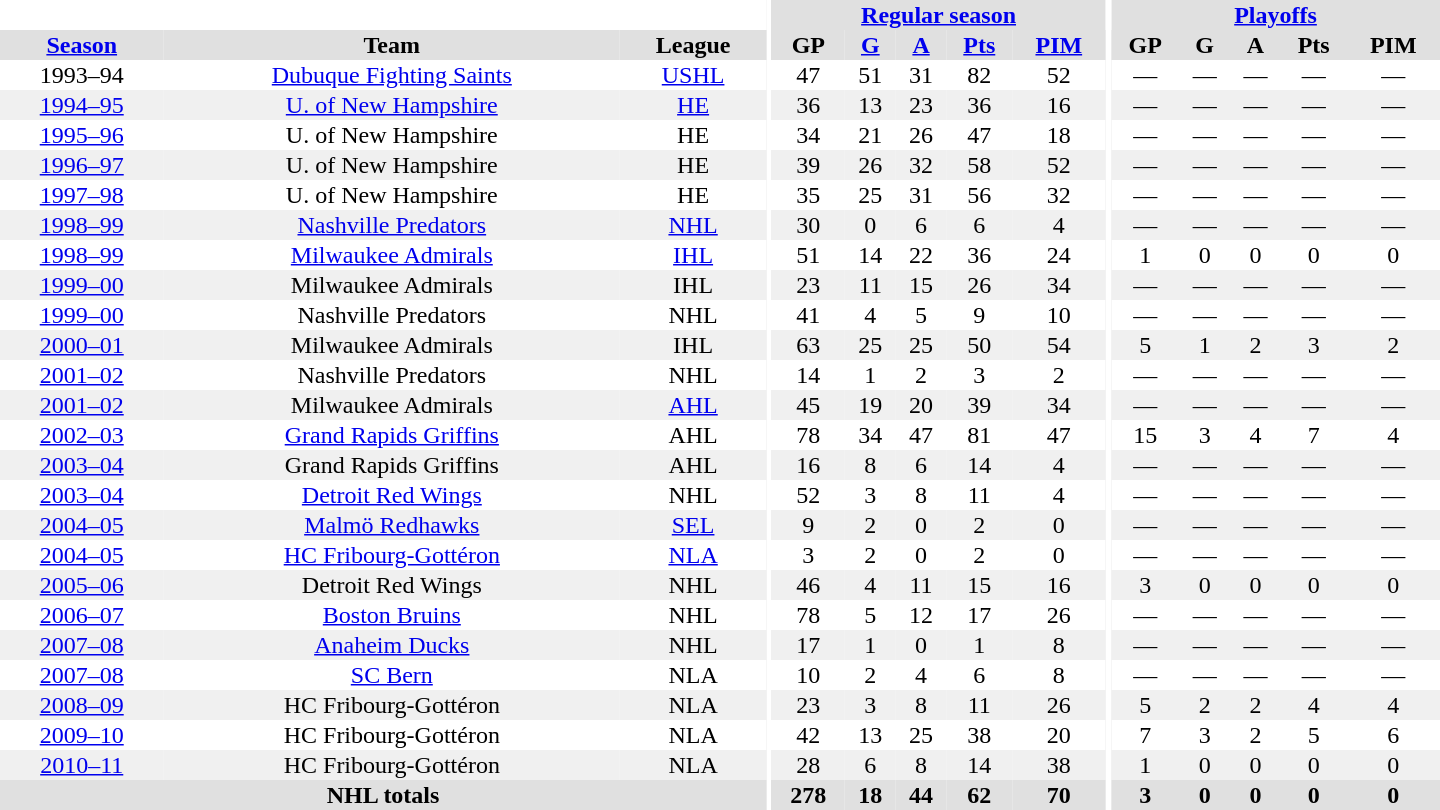<table border="0" cellpadding="1" cellspacing="0" style="text-align:center; width:60em">
<tr bgcolor="#e0e0e0">
<th colspan="3" bgcolor="#ffffff"></th>
<th rowspan="99" bgcolor="#ffffff"></th>
<th colspan="5"><a href='#'>Regular season</a></th>
<th rowspan="99" bgcolor="#ffffff"></th>
<th colspan="5"><a href='#'>Playoffs</a></th>
</tr>
<tr bgcolor="#e0e0e0">
<th><a href='#'>Season</a></th>
<th>Team</th>
<th>League</th>
<th>GP</th>
<th><a href='#'>G</a></th>
<th><a href='#'>A</a></th>
<th><a href='#'>Pts</a></th>
<th><a href='#'>PIM</a></th>
<th>GP</th>
<th>G</th>
<th>A</th>
<th>Pts</th>
<th>PIM</th>
</tr>
<tr ALIGN="center">
<td>1993–94</td>
<td><a href='#'>Dubuque Fighting Saints</a></td>
<td><a href='#'>USHL</a></td>
<td>47</td>
<td>51</td>
<td>31</td>
<td>82</td>
<td>52</td>
<td>—</td>
<td>—</td>
<td>—</td>
<td>—</td>
<td>—</td>
</tr>
<tr ALIGN="center" bgcolor="#f0f0f0">
<td><a href='#'>1994–95</a></td>
<td><a href='#'>U. of New Hampshire</a></td>
<td><a href='#'>HE</a></td>
<td>36</td>
<td>13</td>
<td>23</td>
<td>36</td>
<td>16</td>
<td>—</td>
<td>—</td>
<td>—</td>
<td>—</td>
<td>—</td>
</tr>
<tr ALIGN="center">
<td><a href='#'>1995–96</a></td>
<td>U. of New Hampshire</td>
<td>HE</td>
<td>34</td>
<td>21</td>
<td>26</td>
<td>47</td>
<td>18</td>
<td>—</td>
<td>—</td>
<td>—</td>
<td>—</td>
<td>—</td>
</tr>
<tr ALIGN="center" bgcolor="#f0f0f0">
<td><a href='#'>1996–97</a></td>
<td>U. of New Hampshire</td>
<td>HE</td>
<td>39</td>
<td>26</td>
<td>32</td>
<td>58</td>
<td>52</td>
<td>—</td>
<td>—</td>
<td>—</td>
<td>—</td>
<td>—</td>
</tr>
<tr ALIGN="center">
<td><a href='#'>1997–98</a></td>
<td>U. of New Hampshire</td>
<td>HE</td>
<td>35</td>
<td>25</td>
<td>31</td>
<td>56</td>
<td>32</td>
<td>—</td>
<td>—</td>
<td>—</td>
<td>—</td>
<td>—</td>
</tr>
<tr ALIGN="center" bgcolor="#f0f0f0">
<td><a href='#'>1998–99</a></td>
<td><a href='#'>Nashville Predators</a></td>
<td><a href='#'>NHL</a></td>
<td>30</td>
<td>0</td>
<td>6</td>
<td>6</td>
<td>4</td>
<td>—</td>
<td>—</td>
<td>—</td>
<td>—</td>
<td>—</td>
</tr>
<tr ALIGN="center">
<td><a href='#'>1998–99</a></td>
<td><a href='#'>Milwaukee Admirals</a></td>
<td><a href='#'>IHL</a></td>
<td>51</td>
<td>14</td>
<td>22</td>
<td>36</td>
<td>24</td>
<td>1</td>
<td>0</td>
<td>0</td>
<td>0</td>
<td>0</td>
</tr>
<tr ALIGN="center" bgcolor="#f0f0f0">
<td><a href='#'>1999–00</a></td>
<td>Milwaukee Admirals</td>
<td>IHL</td>
<td>23</td>
<td>11</td>
<td>15</td>
<td>26</td>
<td>34</td>
<td>—</td>
<td>—</td>
<td>—</td>
<td>—</td>
<td>—</td>
</tr>
<tr ALIGN="center">
<td><a href='#'>1999–00</a></td>
<td>Nashville Predators</td>
<td>NHL</td>
<td>41</td>
<td>4</td>
<td>5</td>
<td>9</td>
<td>10</td>
<td>—</td>
<td>—</td>
<td>—</td>
<td>—</td>
<td>—</td>
</tr>
<tr ALIGN="center" bgcolor="#f0f0f0">
<td><a href='#'>2000–01</a></td>
<td>Milwaukee Admirals</td>
<td>IHL</td>
<td>63</td>
<td>25</td>
<td>25</td>
<td>50</td>
<td>54</td>
<td>5</td>
<td>1</td>
<td>2</td>
<td>3</td>
<td>2</td>
</tr>
<tr ALIGN="center">
<td><a href='#'>2001–02</a></td>
<td>Nashville Predators</td>
<td>NHL</td>
<td>14</td>
<td>1</td>
<td>2</td>
<td>3</td>
<td>2</td>
<td>—</td>
<td>—</td>
<td>—</td>
<td>—</td>
<td>—</td>
</tr>
<tr ALIGN="center" bgcolor="#f0f0f0">
<td><a href='#'>2001–02</a></td>
<td>Milwaukee Admirals</td>
<td><a href='#'>AHL</a></td>
<td>45</td>
<td>19</td>
<td>20</td>
<td>39</td>
<td>34</td>
<td>—</td>
<td>—</td>
<td>—</td>
<td>—</td>
<td>—</td>
</tr>
<tr ALIGN="center">
<td><a href='#'>2002–03</a></td>
<td><a href='#'>Grand Rapids Griffins</a></td>
<td>AHL</td>
<td>78</td>
<td>34</td>
<td>47</td>
<td>81</td>
<td>47</td>
<td>15</td>
<td>3</td>
<td>4</td>
<td>7</td>
<td>4</td>
</tr>
<tr ALIGN="center" bgcolor="#f0f0f0">
<td><a href='#'>2003–04</a></td>
<td>Grand Rapids Griffins</td>
<td>AHL</td>
<td>16</td>
<td>8</td>
<td>6</td>
<td>14</td>
<td>4</td>
<td>—</td>
<td>—</td>
<td>—</td>
<td>—</td>
<td>—</td>
</tr>
<tr ALIGN="center">
<td><a href='#'>2003–04</a></td>
<td><a href='#'>Detroit Red Wings</a></td>
<td>NHL</td>
<td>52</td>
<td>3</td>
<td>8</td>
<td>11</td>
<td>4</td>
<td>—</td>
<td>—</td>
<td>—</td>
<td>—</td>
<td>—</td>
</tr>
<tr ALIGN="center" bgcolor="#f0f0f0">
<td><a href='#'>2004–05</a></td>
<td><a href='#'>Malmö Redhawks</a></td>
<td><a href='#'>SEL</a></td>
<td>9</td>
<td>2</td>
<td>0</td>
<td>2</td>
<td>0</td>
<td>—</td>
<td>—</td>
<td>—</td>
<td>—</td>
<td>—</td>
</tr>
<tr ALIGN="center">
<td><a href='#'>2004–05</a></td>
<td><a href='#'>HC Fribourg-Gottéron</a></td>
<td><a href='#'>NLA</a></td>
<td>3</td>
<td>2</td>
<td>0</td>
<td>2</td>
<td>0</td>
<td>—</td>
<td>—</td>
<td>—</td>
<td>—</td>
<td>—</td>
</tr>
<tr ALIGN="center" bgcolor="#f0f0f0">
<td><a href='#'>2005–06</a></td>
<td>Detroit Red Wings</td>
<td>NHL</td>
<td>46</td>
<td>4</td>
<td>11</td>
<td>15</td>
<td>16</td>
<td>3</td>
<td>0</td>
<td>0</td>
<td>0</td>
<td>0</td>
</tr>
<tr ALIGN="center">
<td><a href='#'>2006–07</a></td>
<td><a href='#'>Boston Bruins</a></td>
<td>NHL</td>
<td>78</td>
<td>5</td>
<td>12</td>
<td>17</td>
<td>26</td>
<td>—</td>
<td>—</td>
<td>—</td>
<td>—</td>
<td>—</td>
</tr>
<tr ALIGN="center" bgcolor="#f0f0f0">
<td><a href='#'>2007–08</a></td>
<td><a href='#'>Anaheim Ducks</a></td>
<td>NHL</td>
<td>17</td>
<td>1</td>
<td>0</td>
<td>1</td>
<td>8</td>
<td>—</td>
<td>—</td>
<td>—</td>
<td>—</td>
<td>—</td>
</tr>
<tr ALIGN="center">
<td><a href='#'>2007–08</a></td>
<td><a href='#'>SC Bern</a></td>
<td>NLA</td>
<td>10</td>
<td>2</td>
<td>4</td>
<td>6</td>
<td>8</td>
<td>—</td>
<td>—</td>
<td>—</td>
<td>—</td>
<td>—</td>
</tr>
<tr ALIGN="center" bgcolor="#f0f0f0">
<td><a href='#'>2008–09</a></td>
<td>HC Fribourg-Gottéron</td>
<td>NLA</td>
<td>23</td>
<td>3</td>
<td>8</td>
<td>11</td>
<td>26</td>
<td>5</td>
<td>2</td>
<td>2</td>
<td>4</td>
<td>4</td>
</tr>
<tr ALIGN="center">
<td><a href='#'>2009–10</a></td>
<td>HC Fribourg-Gottéron</td>
<td>NLA</td>
<td>42</td>
<td>13</td>
<td>25</td>
<td>38</td>
<td>20</td>
<td>7</td>
<td>3</td>
<td>2</td>
<td>5</td>
<td>6</td>
</tr>
<tr ALIGN="center" bgcolor="#f0f0f0">
<td><a href='#'>2010–11</a></td>
<td>HC Fribourg-Gottéron</td>
<td>NLA</td>
<td>28</td>
<td>6</td>
<td>8</td>
<td>14</td>
<td>38</td>
<td>1</td>
<td>0</td>
<td>0</td>
<td>0</td>
<td>0</td>
</tr>
<tr bgcolor="#e0e0e0">
<th colspan="3">NHL totals</th>
<th>278</th>
<th>18</th>
<th>44</th>
<th>62</th>
<th>70</th>
<th>3</th>
<th>0</th>
<th>0</th>
<th>0</th>
<th>0</th>
</tr>
</table>
